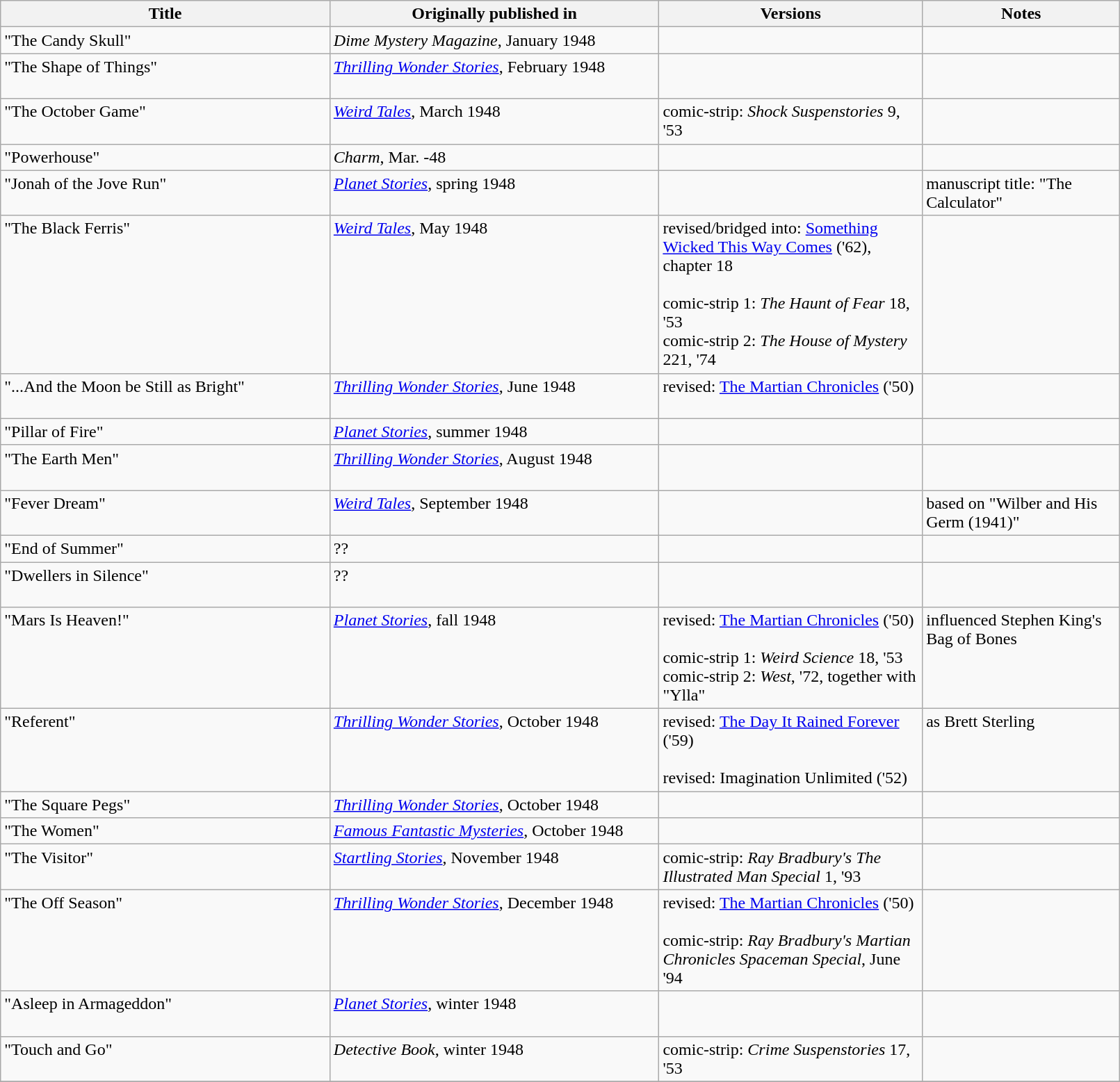<table class="wikitable" style="width: 85%">
<tr valign="top">
<th width="25%">Title</th>
<th width="25%">Originally published in</th>
<th width="20%">Versions</th>
<th width="15%">Notes</th>
</tr>
<tr valign="top">
<td>"The Candy Skull"</td>
<td><em>Dime Mystery Magazine</em>, January 1948</td>
<td></td>
<td></td>
</tr>
<tr valign="top">
<td>"The Shape of Things" <br><br></td>
<td><a href='#'><em>Thrilling Wonder Stories</em></a>, February 1948</td>
<td></td>
<td></td>
</tr>
<tr valign="top">
<td>"The October Game"</td>
<td><em><a href='#'>Weird Tales</a></em>, March 1948</td>
<td>comic-strip: <em>Shock Suspenstories</em> 9, '53</td>
<td></td>
</tr>
<tr valign="top">
<td>"Powerhouse"</td>
<td><em>Charm</em>, Mar. -48</td>
<td></td>
<td></td>
</tr>
<tr valign="top">
<td>"Jonah of the Jove Run"</td>
<td><em><a href='#'>Planet Stories</a></em>, spring 1948</td>
<td></td>
<td>manuscript title: "The Calculator"</td>
</tr>
<tr valign="top">
<td>"The Black Ferris" <br><br></td>
<td><em><a href='#'>Weird Tales</a></em>, May 1948</td>
<td>revised/bridged into: <a href='#'>Something Wicked This Way Comes</a> ('62), chapter 18 <br><br>comic-strip 1: <em>The Haunt of Fear</em> 18, '53 <br>
comic-strip 2: <em>The House of Mystery</em> 221, '74</td>
<td></td>
</tr>
<tr valign="top">
<td>"...And the Moon be Still as Bright" <br><br></td>
<td><a href='#'><em>Thrilling Wonder Stories</em></a>, June 1948</td>
<td>revised: <a href='#'>The Martian Chronicles</a> ('50)</td>
<td></td>
</tr>
<tr valign="top">
<td>"Pillar of Fire"</td>
<td><em><a href='#'>Planet Stories</a></em>, summer 1948</td>
<td></td>
<td></td>
</tr>
<tr valign="top">
<td>"The Earth Men" <br><br></td>
<td><a href='#'><em>Thrilling Wonder Stories</em></a>, August 1948</td>
<td></td>
<td></td>
</tr>
<tr valign="top">
<td>"Fever Dream"</td>
<td><em><a href='#'>Weird Tales</a></em>, September 1948</td>
<td></td>
<td>based on "Wilber and His Germ (1941)"</td>
</tr>
<tr valign="top">
<td>"End of Summer"</td>
<td>??</td>
<td></td>
<td></td>
</tr>
<tr valign="top">
<td>"Dwellers in Silence" <br><br></td>
<td>??</td>
<td></td>
<td></td>
</tr>
<tr valign="top">
<td>"Mars Is Heaven!" <br><br></td>
<td><em><a href='#'>Planet Stories</a></em>, fall 1948</td>
<td>revised: <a href='#'>The Martian Chronicles</a> ('50) <br><br>comic-strip 1: <em>Weird Science</em> 18, '53 <br>
comic-strip 2: <em>West</em>, '72, together with "Ylla"</td>
<td>influenced Stephen King's Bag of Bones</td>
</tr>
<tr valign="top">
<td>"Referent"</td>
<td><a href='#'><em>Thrilling Wonder Stories</em></a>, October 1948</td>
<td>revised: <a href='#'>The Day It Rained Forever</a> ('59) <br><br>revised: Imagination Unlimited ('52)</td>
<td>as Brett Sterling</td>
</tr>
<tr valign="top">
<td>"The Square Pegs"</td>
<td><a href='#'><em>Thrilling Wonder Stories</em></a>, October 1948</td>
<td></td>
<td></td>
</tr>
<tr valign="top">
<td>"The Women"</td>
<td><em><a href='#'>Famous Fantastic Mysteries</a></em>, October 1948</td>
<td></td>
<td></td>
</tr>
<tr valign="top">
<td>"The Visitor"</td>
<td><em><a href='#'>Startling Stories</a></em>, November 1948</td>
<td>comic-strip: <em>Ray Bradbury's The Illustrated Man Special</em> 1, '93</td>
<td></td>
</tr>
<tr valign="top">
<td>"The Off Season" <br><br></td>
<td><a href='#'><em>Thrilling Wonder Stories</em></a>, December 1948</td>
<td>revised: <a href='#'>The Martian Chronicles</a> ('50) <br><br>comic-strip: <em>Ray Bradbury's Martian Chronicles Spaceman Special</em>, June '94</td>
<td></td>
</tr>
<tr valign="top">
<td>"Asleep in Armageddon" <br><br></td>
<td><em><a href='#'>Planet Stories</a></em>, winter 1948</td>
<td></td>
<td></td>
</tr>
<tr valign="top">
<td>"Touch and Go" <br><br></td>
<td><em>Detective Book</em>, winter 1948</td>
<td>comic-strip: <em>Crime Suspenstories</em> 17, '53</td>
<td></td>
</tr>
<tr valign="top">
</tr>
</table>
